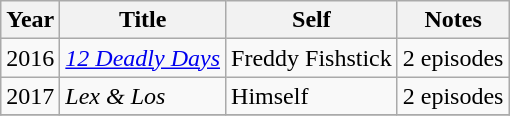<table class="wikitable sortable">
<tr>
<th>Year</th>
<th>Title</th>
<th>Self</th>
<th>Notes</th>
</tr>
<tr>
<td>2016</td>
<td data-sort-value="Twelve Deadly Days"><em><a href='#'>12 Deadly Days</a></em></td>
<td>Freddy Fishstick</td>
<td>2 episodes</td>
</tr>
<tr>
<td>2017</td>
<td><em>Lex & Los</em></td>
<td>Himself</td>
<td>2 episodes</td>
</tr>
<tr>
</tr>
</table>
